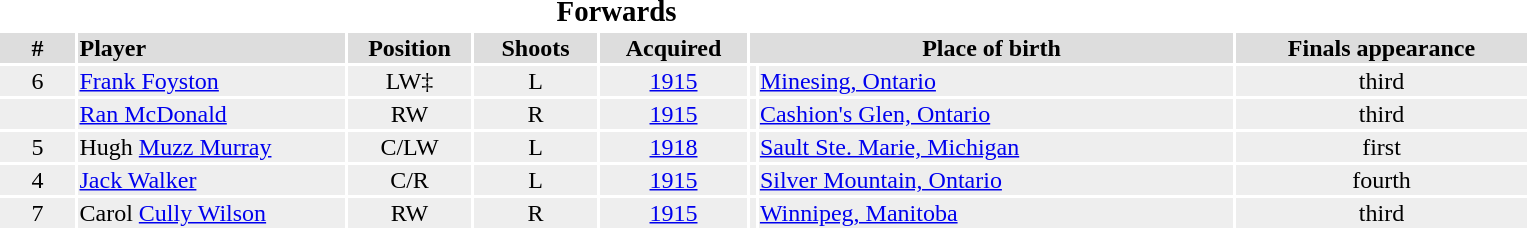<table style="text-align:center;">
<tr>
<th colspan="7"><big>Forwards</big></th>
</tr>
<tr style="background:#dddddd;">
<th style="width:3em">#</th>
<th style="width:11em; text-align:left">Player</th>
<th style="width:5em">Position</th>
<th style="width:5em">Shoots</th>
<th style="width:6em">Acquired</th>
<th style="width:20em" colspan="2">Place of birth</th>
<th style="width:12em">Finals appearance</th>
</tr>
<tr style="background:#eeeeee;">
<td>6</td>
<td align="left"><a href='#'>Frank Foyston</a></td>
<td>LW‡</td>
<td>L</td>
<td><a href='#'>1915</a></td>
<td></td>
<td align="left"><a href='#'>Minesing, Ontario</a></td>
<td>third </td>
</tr>
<tr style="background:#eeeeee;">
<td></td>
<td align="left"><a href='#'>Ran McDonald</a></td>
<td>RW</td>
<td>R</td>
<td><a href='#'>1915</a></td>
<td></td>
<td align="left"><a href='#'>Cashion's Glen, Ontario</a></td>
<td>third </td>
</tr>
<tr style="background:#eeeeee;">
<td>5</td>
<td align="left">Hugh <a href='#'>Muzz Murray</a></td>
<td>C/LW</td>
<td>L</td>
<td><a href='#'>1918</a></td>
<td></td>
<td align="left"><a href='#'>Sault Ste. Marie, Michigan</a></td>
<td>first</td>
</tr>
<tr style="background:#eeeeee;">
<td>4</td>
<td align="left"><a href='#'>Jack Walker</a></td>
<td>C/R</td>
<td>L</td>
<td><a href='#'>1915</a></td>
<td></td>
<td align="left"><a href='#'>Silver Mountain, Ontario</a></td>
<td>fourth </td>
</tr>
<tr style="background:#eeeeee;">
<td>7</td>
<td align="left">Carol <a href='#'>Cully Wilson</a></td>
<td>RW</td>
<td>R</td>
<td><a href='#'>1915</a></td>
<td></td>
<td align="left"><a href='#'>Winnipeg, Manitoba</a></td>
<td>third </td>
</tr>
</table>
